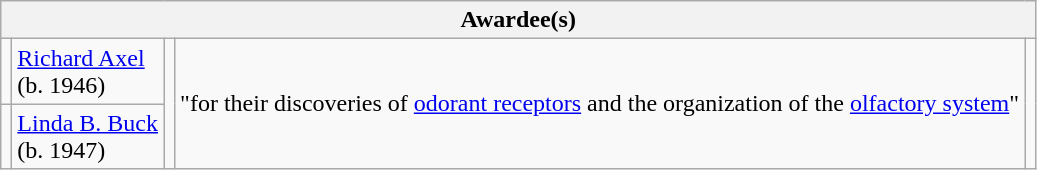<table class="wikitable">
<tr>
<th colspan="5">Awardee(s)</th>
</tr>
<tr>
<td></td>
<td><a href='#'>Richard Axel</a><br>(b. 1946)</td>
<td rowspan="2"></td>
<td rowspan="2">"for their discoveries of <a href='#'>odorant receptors</a> and the organization of the <a href='#'>olfactory system</a>"</td>
<td rowspan="2"></td>
</tr>
<tr>
<td></td>
<td><a href='#'>Linda B. Buck</a><br>(b. 1947)</td>
</tr>
</table>
